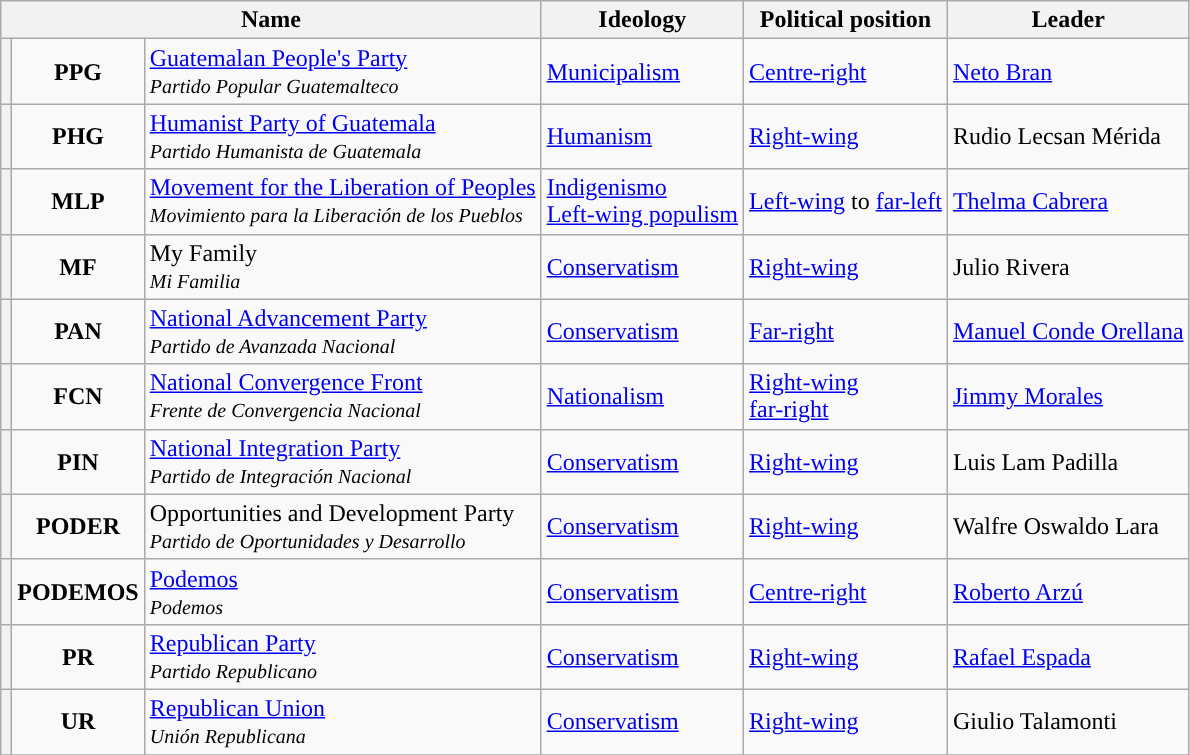<table class="wikitable">
<tr>
<th colspan=3 width=225px>Name</th>
<th>Ideology</th>
<th>Political position</th>
<th>Leader</th>
</tr>
<tr>
<th style="background:"></th>
<td align=center><strong>PPG</strong></td>
<td><a href='#'>Guatemalan People's Party</a><br><small><em>Partido Popular Guatemalteco</em></small></td>
<td><a href='#'>Municipalism</a></td>
<td><a href='#'>Centre-right</a></td>
<td><a href='#'>Neto Bran</a></td>
</tr>
<tr>
<th style="background:"></th>
<td align=center><strong>PHG</strong></td>
<td><a href='#'>Humanist Party of Guatemala</a><br><small><em>Partido Humanista de Guatemala</em></small></td>
<td><a href='#'>Humanism</a></td>
<td><a href='#'>Right-wing</a></td>
<td>Rudio Lecsan Mérida</td>
</tr>
<tr>
<th style="background:"></th>
<td align=center><strong>MLP</strong></td>
<td><a href='#'>Movement for the Liberation of Peoples</a><br><small><em>Movimiento para la Liberación de los Pueblos</em></small></td>
<td><a href='#'>Indigenismo</a><br><a href='#'>Left-wing populism</a></td>
<td><a href='#'>Left-wing</a> to <a href='#'>far-left</a></td>
<td><a href='#'>Thelma Cabrera</a></td>
</tr>
<tr>
<th style="background:"></th>
<td align=center><strong>MF</strong></td>
<td>My Family<br><small><em>Mi Familia</em></small></td>
<td><a href='#'>Conservatism</a></td>
<td><a href='#'>Right-wing</a></td>
<td>Julio Rivera</td>
</tr>
<tr>
<th style="background:"></th>
<td align=center><strong>PAN</strong></td>
<td><a href='#'>National Advancement Party</a><br><small><em>Partido de Avanzada Nacional</em></small></td>
<td><a href='#'>Conservatism</a></td>
<td><a href='#'>Far-right</a></td>
<td><a href='#'>Manuel Conde Orellana</a></td>
</tr>
<tr>
<th style="background:"></th>
<td align=center><strong>FCN</strong></td>
<td><a href='#'>National Convergence Front</a><br><small><em>Frente de Convergencia Nacional</em></small></td>
<td><a href='#'>Nationalism</a></td>
<td><a href='#'>Right-wing</a><br><a href='#'>far-right</a></td>
<td><a href='#'>Jimmy Morales</a></td>
</tr>
<tr>
<th style="background:"></th>
<td align=center><strong>PIN</strong></td>
<td><a href='#'>National Integration Party</a><br><small><em>Partido de Integración Nacional</em></small></td>
<td><a href='#'>Conservatism</a></td>
<td><a href='#'>Right-wing</a></td>
<td>Luis Lam Padilla</td>
</tr>
<tr>
<th style="background:"></th>
<td align=center><strong>PODER</strong></td>
<td>Opportunities and Development Party<br><small><em>Partido de Oportunidades y Desarrollo</em></small></td>
<td><a href='#'>Conservatism</a></td>
<td><a href='#'>Right-wing</a></td>
<td>Walfre Oswaldo Lara</td>
</tr>
<tr>
<th style="background:"></th>
<td align=center><strong>PODEMOS</strong></td>
<td><a href='#'>Podemos</a><br><small><em>Podemos</em></small></td>
<td><a href='#'>Conservatism</a></td>
<td><a href='#'>Centre-right</a></td>
<td><a href='#'>Roberto Arzú</a></td>
</tr>
<tr>
<th style="background:"></th>
<td align=center><strong>PR</strong></td>
<td><a href='#'>Republican Party</a><br><small><em>Partido Republicano</em></small></td>
<td><a href='#'>Conservatism</a></td>
<td><a href='#'>Right-wing</a></td>
<td><a href='#'>Rafael Espada</a></td>
</tr>
<tr>
<th style="background:"></th>
<td align=center><strong>UR</strong></td>
<td><a href='#'>Republican Union</a><br><small><em>Unión Republicana</em></small></td>
<td><a href='#'>Conservatism</a></td>
<td><a href='#'>Right-wing</a></td>
<td>Giulio Talamonti</td>
</tr>
<tr>
</tr>
</table>
